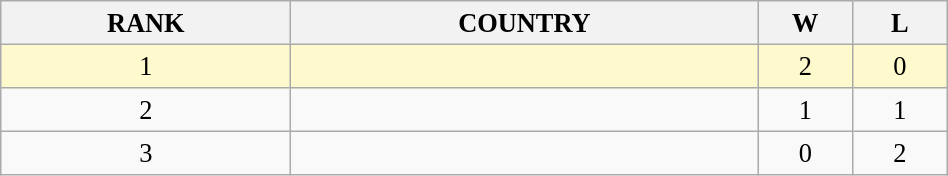<table class="wikitable" style=" text-align:center; font-size:110%;" width="50%">
<tr>
<th width="5">RANK</th>
<th width="45">COUNTRY</th>
<th width=10%>W</th>
<th width=10%>L</th>
</tr>
<tr style=background:lemonchiffon>
<td>1</td>
<td align=left></td>
<td>2</td>
<td>0</td>
</tr>
<tr>
<td>2</td>
<td align=left></td>
<td>1</td>
<td>1</td>
</tr>
<tr>
<td>3</td>
<td align=left></td>
<td>0</td>
<td>2</td>
</tr>
</table>
